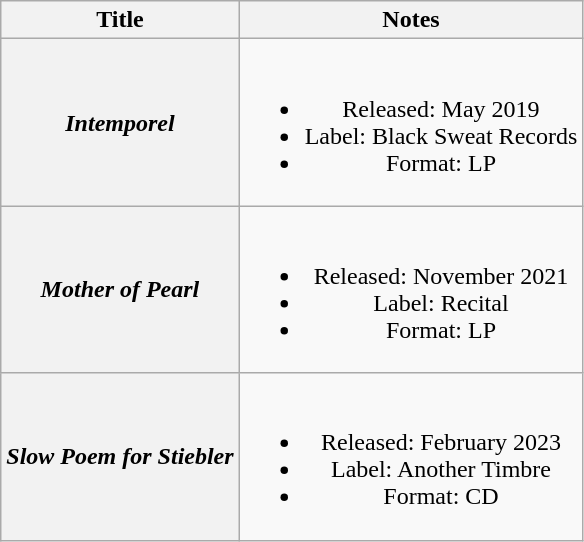<table class="wikitable plainrowheaders" style="text-align:center;">
<tr>
<th scope="col">Title</th>
<th scope="col">Notes</th>
</tr>
<tr>
<th scope="row"><em>Intemporel</em><br></th>
<td><br><ul><li>Released: May 2019</li><li>Label: Black Sweat Records</li><li>Format: LP</li></ul></td>
</tr>
<tr>
<th scope="row"><em>Mother of Pearl</em><br></th>
<td><br><ul><li>Released: November 2021</li><li>Label: Recital</li><li>Format: LP</li></ul></td>
</tr>
<tr>
<th scope="row"><em>Slow Poem for Stiebler</em><br></th>
<td><br><ul><li>Released: February 2023</li><li>Label: Another Timbre</li><li>Format: CD</li></ul></td>
</tr>
</table>
